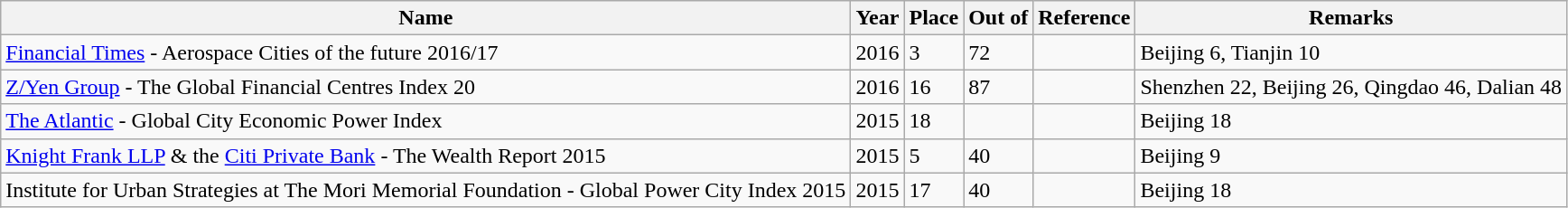<table class="wikitable">
<tr>
<th>Name</th>
<th>Year</th>
<th>Place</th>
<th>Out of</th>
<th>Reference</th>
<th>Remarks</th>
</tr>
<tr>
<td><a href='#'>Financial Times</a> - Aerospace Cities of the future 2016/17</td>
<td>2016</td>
<td>3</td>
<td>72</td>
<td></td>
<td>Beijing 6, Tianjin 10</td>
</tr>
<tr>
<td><a href='#'>Z/Yen Group</a> - The Global Financial Centres Index 20</td>
<td>2016</td>
<td>16</td>
<td>87</td>
<td></td>
<td>Shenzhen 22, Beijing 26, Qingdao 46, Dalian 48</td>
</tr>
<tr>
<td><a href='#'>The Atlantic</a> - Global City Economic Power Index</td>
<td>2015</td>
<td>18</td>
<td></td>
<td></td>
<td>Beijing 18</td>
</tr>
<tr>
<td><a href='#'>Knight Frank LLP</a> & the <a href='#'>Citi Private Bank</a> - The Wealth Report 2015</td>
<td>2015</td>
<td>5</td>
<td>40</td>
<td></td>
<td>Beijing 9</td>
</tr>
<tr>
<td>Institute for Urban Strategies at The Mori Memorial Foundation - Global Power City Index 2015</td>
<td>2015</td>
<td>17</td>
<td>40</td>
<td></td>
<td>Beijing 18</td>
</tr>
</table>
